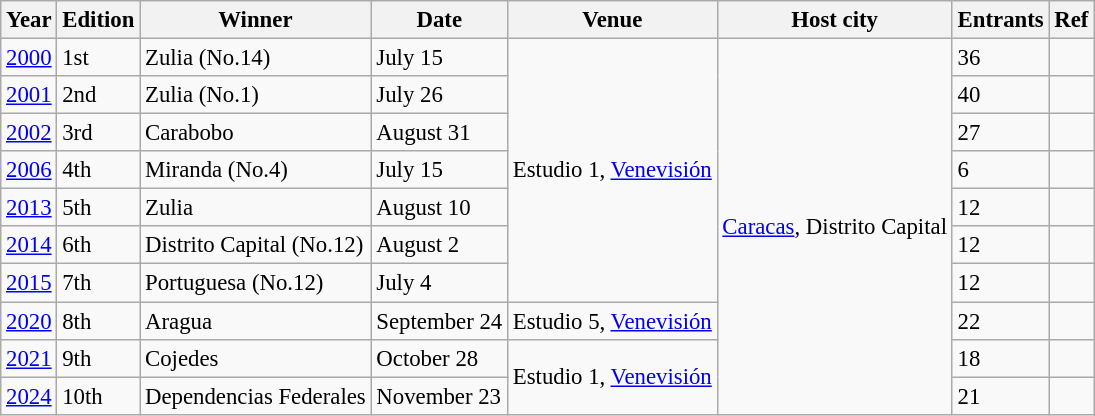<table class="wikitable sortable" style="font-size: 95%;">
<tr>
<th>Year</th>
<th>Edition</th>
<th>Winner</th>
<th>Date</th>
<th>Venue</th>
<th>Host city</th>
<th>Entrants</th>
<th>Ref</th>
</tr>
<tr>
<td><a href='#'>2000</a></td>
<td>1st</td>
<td>Zulia (No.14)</td>
<td>July 15</td>
<td rowspan="7">Estudio 1, <a href='#'>Venevisión</a></td>
<td rowspan="10"><a href='#'>Caracas</a>, Distrito Capital</td>
<td>36</td>
<td></td>
</tr>
<tr>
<td><a href='#'>2001</a></td>
<td>2nd</td>
<td>Zulia (No.1)</td>
<td>July 26</td>
<td>40</td>
<td></td>
</tr>
<tr>
<td><a href='#'>2002</a></td>
<td>3rd</td>
<td>Carabobo</td>
<td>August 31</td>
<td>27</td>
<td></td>
</tr>
<tr>
<td><a href='#'>2006</a></td>
<td>4th</td>
<td>Miranda (No.4)</td>
<td>July 15</td>
<td>6</td>
<td></td>
</tr>
<tr>
<td><a href='#'>2013</a></td>
<td>5th</td>
<td>Zulia</td>
<td>August 10</td>
<td>12</td>
<td></td>
</tr>
<tr>
<td><a href='#'>2014</a></td>
<td>6th</td>
<td>Distrito Capital (No.12)</td>
<td>August 2</td>
<td>12</td>
<td></td>
</tr>
<tr>
<td><a href='#'>2015</a></td>
<td>7th</td>
<td>Portuguesa (No.12)</td>
<td>July 4</td>
<td>12</td>
<td></td>
</tr>
<tr>
<td><a href='#'>2020</a></td>
<td>8th</td>
<td>Aragua</td>
<td>September 24</td>
<td>Estudio 5, <a href='#'>Venevisión</a></td>
<td>22</td>
<td></td>
</tr>
<tr>
<td><a href='#'>2021</a></td>
<td>9th</td>
<td>Cojedes</td>
<td>October 28</td>
<td rowspan="2">Estudio 1, <a href='#'>Venevisión</a></td>
<td>18</td>
<td></td>
</tr>
<tr>
<td><a href='#'>2024</a></td>
<td>10th</td>
<td>Dependencias Federales</td>
<td>November 23</td>
<td>21</td>
<td></td>
</tr>
</table>
